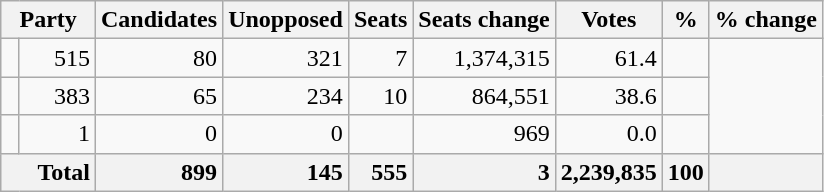<table class="wikitable sortable">
<tr>
<th colspan=2>Party</th>
<th>Candidates</th>
<th>Unopposed</th>
<th>Seats</th>
<th>Seats change</th>
<th>Votes</th>
<th>%</th>
<th>% change</th>
</tr>
<tr>
<td></td>
<td align=right>515</td>
<td align=right>80</td>
<td align=right>321</td>
<td align=right>7</td>
<td align=right>1,374,315</td>
<td align=right>61.4</td>
<td align=right></td>
</tr>
<tr>
<td></td>
<td align=right>383</td>
<td align=right>65</td>
<td align=right>234</td>
<td align=right>10</td>
<td align=right>864,551</td>
<td align=right>38.6</td>
<td align=right></td>
</tr>
<tr>
<td></td>
<td align=right>1</td>
<td align=right>0</td>
<td align=right>0</td>
<td align=right></td>
<td align=right>969</td>
<td align=right>0.0</td>
<td align=right></td>
</tr>
<tr class="sortbottom" style="font-weight: bold; text-align: right; background: #f2f2f2;">
<th colspan="2" style="padding-left: 1.5em; text-align: left;">Total</th>
<td align=right>899</td>
<td align=right>145</td>
<td align=right>555</td>
<td align=right>3</td>
<td align=right>2,239,835</td>
<td align=right>100</td>
<td align=right></td>
</tr>
</table>
